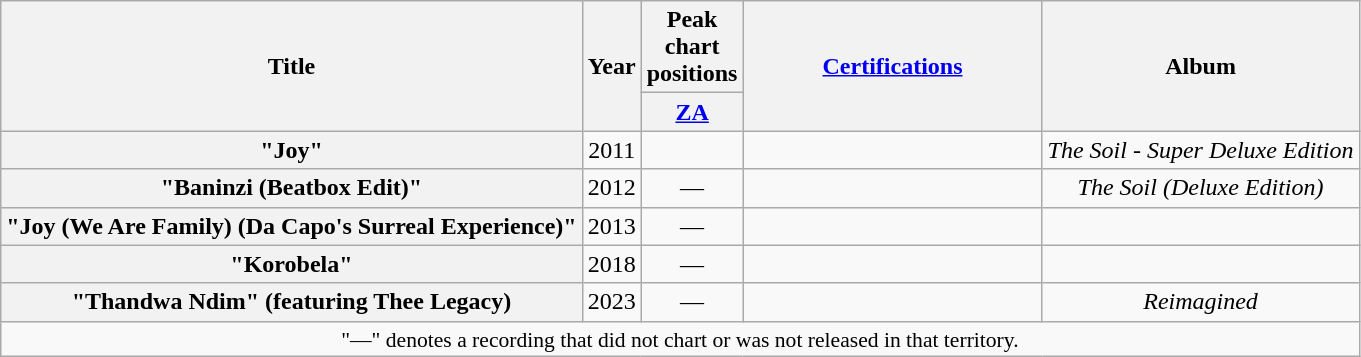<table class="wikitable plainrowheaders" style="text-align:center;">
<tr>
<th scope="col" rowspan="2">Title</th>
<th scope="col" rowspan="2">Year</th>
<th scope="col" colspan="1">Peak chart positions</th>
<th scope="col" rowspan="2" style="width:12em;"><a href='#'>Certifications</a></th>
<th scope="col" rowspan="2">Album</th>
</tr>
<tr>
<th scope="col" style="width:3em;font-size:100%;"><a href='#'>ZA</a><br></th>
</tr>
<tr>
<th scope="row">"Joy"</th>
<td>2011</td>
<td></td>
<td></td>
<td><em>The Soil - Super Deluxe Edition</em></td>
</tr>
<tr>
<th scope="row">"Baninzi (Beatbox Edit)"</th>
<td>2012</td>
<td>—</td>
<td></td>
<td><em>The Soil (Deluxe Edition)</em></td>
</tr>
<tr>
<th scope="row">"Joy (We Are Family) (Da Capo's Surreal Experience)"</th>
<td>2013</td>
<td>—</td>
<td></td>
<td></td>
</tr>
<tr>
<th scope="row">"Korobela"</th>
<td>2018</td>
<td>—</td>
<td></td>
<td></td>
</tr>
<tr>
<th scope="row">"Thandwa Ndim" (featuring Thee Legacy)</th>
<td>2023</td>
<td>—</td>
<td></td>
<td><em>Reimagined</em></td>
</tr>
<tr>
<td colspan="8" style="font-size:90%">"—" denotes a recording that did not chart or was not released in that territory.</td>
</tr>
</table>
